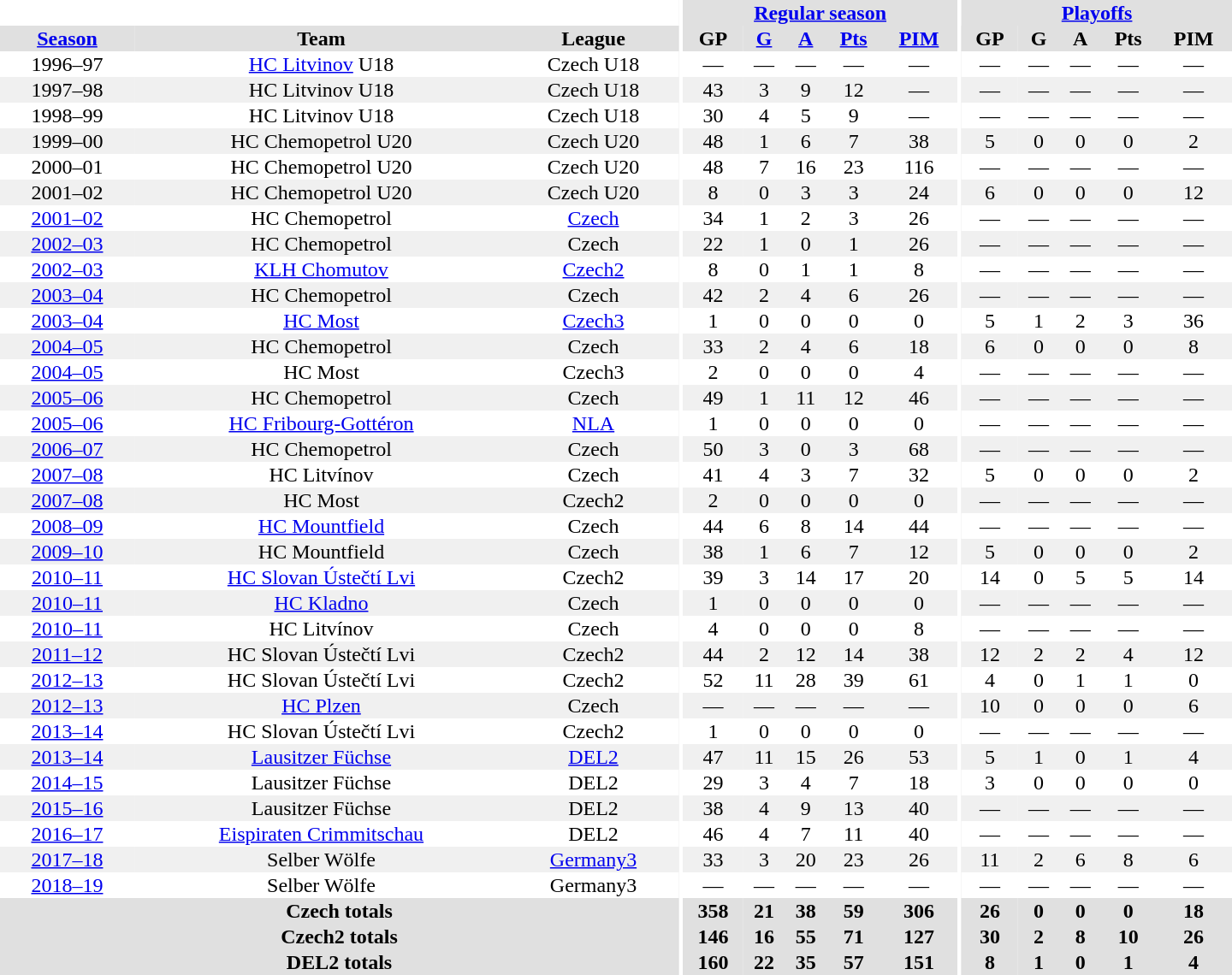<table border="0" cellpadding="1" cellspacing="0" style="text-align:center; width:60em">
<tr bgcolor="#e0e0e0">
<th colspan="3" bgcolor="#ffffff"></th>
<th rowspan="99" bgcolor="#ffffff"></th>
<th colspan="5"><a href='#'>Regular season</a></th>
<th rowspan="99" bgcolor="#ffffff"></th>
<th colspan="5"><a href='#'>Playoffs</a></th>
</tr>
<tr bgcolor="#e0e0e0">
<th><a href='#'>Season</a></th>
<th>Team</th>
<th>League</th>
<th>GP</th>
<th><a href='#'>G</a></th>
<th><a href='#'>A</a></th>
<th><a href='#'>Pts</a></th>
<th><a href='#'>PIM</a></th>
<th>GP</th>
<th>G</th>
<th>A</th>
<th>Pts</th>
<th>PIM</th>
</tr>
<tr>
<td>1996–97</td>
<td><a href='#'>HC Litvinov</a> U18</td>
<td>Czech U18</td>
<td>—</td>
<td>—</td>
<td>—</td>
<td>—</td>
<td>—</td>
<td>—</td>
<td>—</td>
<td>—</td>
<td>—</td>
<td>—</td>
</tr>
<tr bgcolor="#f0f0f0">
<td>1997–98</td>
<td>HC Litvinov U18</td>
<td>Czech U18</td>
<td>43</td>
<td>3</td>
<td>9</td>
<td>12</td>
<td>—</td>
<td>—</td>
<td>—</td>
<td>—</td>
<td>—</td>
<td>—</td>
</tr>
<tr>
<td>1998–99</td>
<td>HC Litvinov U18</td>
<td>Czech U18</td>
<td>30</td>
<td>4</td>
<td>5</td>
<td>9</td>
<td>—</td>
<td>—</td>
<td>—</td>
<td>—</td>
<td>—</td>
<td>—</td>
</tr>
<tr bgcolor="#f0f0f0">
<td>1999–00</td>
<td>HC Chemopetrol U20</td>
<td>Czech U20</td>
<td>48</td>
<td>1</td>
<td>6</td>
<td>7</td>
<td>38</td>
<td>5</td>
<td>0</td>
<td>0</td>
<td>0</td>
<td>2</td>
</tr>
<tr>
<td>2000–01</td>
<td>HC Chemopetrol U20</td>
<td>Czech U20</td>
<td>48</td>
<td>7</td>
<td>16</td>
<td>23</td>
<td>116</td>
<td>—</td>
<td>—</td>
<td>—</td>
<td>—</td>
<td>—</td>
</tr>
<tr bgcolor="#f0f0f0">
<td>2001–02</td>
<td>HC Chemopetrol U20</td>
<td>Czech U20</td>
<td>8</td>
<td>0</td>
<td>3</td>
<td>3</td>
<td>24</td>
<td>6</td>
<td>0</td>
<td>0</td>
<td>0</td>
<td>12</td>
</tr>
<tr>
<td><a href='#'>2001–02</a></td>
<td>HC Chemopetrol</td>
<td><a href='#'>Czech</a></td>
<td>34</td>
<td>1</td>
<td>2</td>
<td>3</td>
<td>26</td>
<td>—</td>
<td>—</td>
<td>—</td>
<td>—</td>
<td>—</td>
</tr>
<tr bgcolor="#f0f0f0">
<td><a href='#'>2002–03</a></td>
<td>HC Chemopetrol</td>
<td>Czech</td>
<td>22</td>
<td>1</td>
<td>0</td>
<td>1</td>
<td>26</td>
<td>—</td>
<td>—</td>
<td>—</td>
<td>—</td>
<td>—</td>
</tr>
<tr>
<td><a href='#'>2002–03</a></td>
<td><a href='#'>KLH Chomutov</a></td>
<td><a href='#'>Czech2</a></td>
<td>8</td>
<td>0</td>
<td>1</td>
<td>1</td>
<td>8</td>
<td>—</td>
<td>—</td>
<td>—</td>
<td>—</td>
<td>—</td>
</tr>
<tr bgcolor="#f0f0f0">
<td><a href='#'>2003–04</a></td>
<td>HC Chemopetrol</td>
<td>Czech</td>
<td>42</td>
<td>2</td>
<td>4</td>
<td>6</td>
<td>26</td>
<td>—</td>
<td>—</td>
<td>—</td>
<td>—</td>
<td>—</td>
</tr>
<tr>
<td><a href='#'>2003–04</a></td>
<td><a href='#'>HC Most</a></td>
<td><a href='#'>Czech3</a></td>
<td>1</td>
<td>0</td>
<td>0</td>
<td>0</td>
<td>0</td>
<td>5</td>
<td>1</td>
<td>2</td>
<td>3</td>
<td>36</td>
</tr>
<tr bgcolor="#f0f0f0">
<td><a href='#'>2004–05</a></td>
<td>HC Chemopetrol</td>
<td>Czech</td>
<td>33</td>
<td>2</td>
<td>4</td>
<td>6</td>
<td>18</td>
<td>6</td>
<td>0</td>
<td>0</td>
<td>0</td>
<td>8</td>
</tr>
<tr>
<td><a href='#'>2004–05</a></td>
<td>HC Most</td>
<td>Czech3</td>
<td>2</td>
<td>0</td>
<td>0</td>
<td>0</td>
<td>4</td>
<td>—</td>
<td>—</td>
<td>—</td>
<td>—</td>
<td>—</td>
</tr>
<tr bgcolor="#f0f0f0">
<td><a href='#'>2005–06</a></td>
<td>HC Chemopetrol</td>
<td>Czech</td>
<td>49</td>
<td>1</td>
<td>11</td>
<td>12</td>
<td>46</td>
<td>—</td>
<td>—</td>
<td>—</td>
<td>—</td>
<td>—</td>
</tr>
<tr>
<td><a href='#'>2005–06</a></td>
<td><a href='#'>HC Fribourg-Gottéron</a></td>
<td><a href='#'>NLA</a></td>
<td>1</td>
<td>0</td>
<td>0</td>
<td>0</td>
<td>0</td>
<td>—</td>
<td>—</td>
<td>—</td>
<td>—</td>
<td>—</td>
</tr>
<tr bgcolor="#f0f0f0">
<td><a href='#'>2006–07</a></td>
<td>HC Chemopetrol</td>
<td>Czech</td>
<td>50</td>
<td>3</td>
<td>0</td>
<td>3</td>
<td>68</td>
<td>—</td>
<td>—</td>
<td>—</td>
<td>—</td>
<td>—</td>
</tr>
<tr>
<td><a href='#'>2007–08</a></td>
<td>HC Litvínov</td>
<td>Czech</td>
<td>41</td>
<td>4</td>
<td>3</td>
<td>7</td>
<td>32</td>
<td>5</td>
<td>0</td>
<td>0</td>
<td>0</td>
<td>2</td>
</tr>
<tr bgcolor="#f0f0f0">
<td><a href='#'>2007–08</a></td>
<td>HC Most</td>
<td>Czech2</td>
<td>2</td>
<td>0</td>
<td>0</td>
<td>0</td>
<td>0</td>
<td>—</td>
<td>—</td>
<td>—</td>
<td>—</td>
<td>—</td>
</tr>
<tr>
<td><a href='#'>2008–09</a></td>
<td><a href='#'>HC Mountfield</a></td>
<td>Czech</td>
<td>44</td>
<td>6</td>
<td>8</td>
<td>14</td>
<td>44</td>
<td>—</td>
<td>—</td>
<td>—</td>
<td>—</td>
<td>—</td>
</tr>
<tr bgcolor="#f0f0f0">
<td><a href='#'>2009–10</a></td>
<td>HC Mountfield</td>
<td>Czech</td>
<td>38</td>
<td>1</td>
<td>6</td>
<td>7</td>
<td>12</td>
<td>5</td>
<td>0</td>
<td>0</td>
<td>0</td>
<td>2</td>
</tr>
<tr>
<td><a href='#'>2010–11</a></td>
<td><a href='#'>HC Slovan Ústečtí Lvi</a></td>
<td>Czech2</td>
<td>39</td>
<td>3</td>
<td>14</td>
<td>17</td>
<td>20</td>
<td>14</td>
<td>0</td>
<td>5</td>
<td>5</td>
<td>14</td>
</tr>
<tr bgcolor="#f0f0f0">
<td><a href='#'>2010–11</a></td>
<td><a href='#'>HC Kladno</a></td>
<td>Czech</td>
<td>1</td>
<td>0</td>
<td>0</td>
<td>0</td>
<td>0</td>
<td>—</td>
<td>—</td>
<td>—</td>
<td>—</td>
<td>—</td>
</tr>
<tr>
<td><a href='#'>2010–11</a></td>
<td>HC Litvínov</td>
<td>Czech</td>
<td>4</td>
<td>0</td>
<td>0</td>
<td>0</td>
<td>8</td>
<td>—</td>
<td>—</td>
<td>—</td>
<td>—</td>
<td>—</td>
</tr>
<tr bgcolor="#f0f0f0">
<td><a href='#'>2011–12</a></td>
<td>HC Slovan Ústečtí Lvi</td>
<td>Czech2</td>
<td>44</td>
<td>2</td>
<td>12</td>
<td>14</td>
<td>38</td>
<td>12</td>
<td>2</td>
<td>2</td>
<td>4</td>
<td>12</td>
</tr>
<tr>
<td><a href='#'>2012–13</a></td>
<td>HC Slovan Ústečtí Lvi</td>
<td>Czech2</td>
<td>52</td>
<td>11</td>
<td>28</td>
<td>39</td>
<td>61</td>
<td>4</td>
<td>0</td>
<td>1</td>
<td>1</td>
<td>0</td>
</tr>
<tr bgcolor="#f0f0f0">
<td><a href='#'>2012–13</a></td>
<td><a href='#'>HC Plzen</a></td>
<td>Czech</td>
<td>—</td>
<td>—</td>
<td>—</td>
<td>—</td>
<td>—</td>
<td>10</td>
<td>0</td>
<td>0</td>
<td>0</td>
<td>6</td>
</tr>
<tr>
<td><a href='#'>2013–14</a></td>
<td>HC Slovan Ústečtí Lvi</td>
<td>Czech2</td>
<td>1</td>
<td>0</td>
<td>0</td>
<td>0</td>
<td>0</td>
<td>—</td>
<td>—</td>
<td>—</td>
<td>—</td>
<td>—</td>
</tr>
<tr bgcolor="#f0f0f0">
<td><a href='#'>2013–14</a></td>
<td><a href='#'>Lausitzer Füchse</a></td>
<td><a href='#'>DEL2</a></td>
<td>47</td>
<td>11</td>
<td>15</td>
<td>26</td>
<td>53</td>
<td>5</td>
<td>1</td>
<td>0</td>
<td>1</td>
<td>4</td>
</tr>
<tr>
<td><a href='#'>2014–15</a></td>
<td>Lausitzer Füchse</td>
<td>DEL2</td>
<td>29</td>
<td>3</td>
<td>4</td>
<td>7</td>
<td>18</td>
<td>3</td>
<td>0</td>
<td>0</td>
<td>0</td>
<td>0</td>
</tr>
<tr bgcolor="#f0f0f0">
<td><a href='#'>2015–16</a></td>
<td>Lausitzer Füchse</td>
<td>DEL2</td>
<td>38</td>
<td>4</td>
<td>9</td>
<td>13</td>
<td>40</td>
<td>—</td>
<td>—</td>
<td>—</td>
<td>—</td>
<td>—</td>
</tr>
<tr>
<td><a href='#'>2016–17</a></td>
<td><a href='#'>Eispiraten Crimmitschau</a></td>
<td>DEL2</td>
<td>46</td>
<td>4</td>
<td>7</td>
<td>11</td>
<td>40</td>
<td>—</td>
<td>—</td>
<td>—</td>
<td>—</td>
<td>—</td>
</tr>
<tr bgcolor="#f0f0f0">
<td><a href='#'>2017–18</a></td>
<td>Selber Wölfe</td>
<td><a href='#'>Germany3</a></td>
<td>33</td>
<td>3</td>
<td>20</td>
<td>23</td>
<td>26</td>
<td>11</td>
<td>2</td>
<td>6</td>
<td>8</td>
<td>6</td>
</tr>
<tr>
<td><a href='#'>2018–19</a></td>
<td>Selber Wölfe</td>
<td>Germany3</td>
<td>—</td>
<td>—</td>
<td>—</td>
<td>—</td>
<td>—</td>
<td>—</td>
<td>—</td>
<td>—</td>
<td>—</td>
<td>—</td>
</tr>
<tr>
</tr>
<tr ALIGN="center" bgcolor="#e0e0e0">
<th colspan="3">Czech totals</th>
<th ALIGN="center">358</th>
<th ALIGN="center">21</th>
<th ALIGN="center">38</th>
<th ALIGN="center">59</th>
<th ALIGN="center">306</th>
<th ALIGN="center">26</th>
<th ALIGN="center">0</th>
<th ALIGN="center">0</th>
<th ALIGN="center">0</th>
<th ALIGN="center">18</th>
</tr>
<tr>
</tr>
<tr ALIGN="center" bgcolor="#e0e0e0">
<th colspan="3">Czech2 totals</th>
<th ALIGN="center">146</th>
<th ALIGN="center">16</th>
<th ALIGN="center">55</th>
<th ALIGN="center">71</th>
<th ALIGN="center">127</th>
<th ALIGN="center">30</th>
<th ALIGN="center">2</th>
<th ALIGN="center">8</th>
<th ALIGN="center">10</th>
<th ALIGN="center">26</th>
</tr>
<tr>
</tr>
<tr ALIGN="center" bgcolor="#e0e0e0">
<th colspan="3">DEL2 totals</th>
<th ALIGN="center">160</th>
<th ALIGN="center">22</th>
<th ALIGN="center">35</th>
<th ALIGN="center">57</th>
<th ALIGN="center">151</th>
<th ALIGN="center">8</th>
<th ALIGN="center">1</th>
<th ALIGN="center">0</th>
<th ALIGN="center">1</th>
<th ALIGN="center">4</th>
</tr>
</table>
